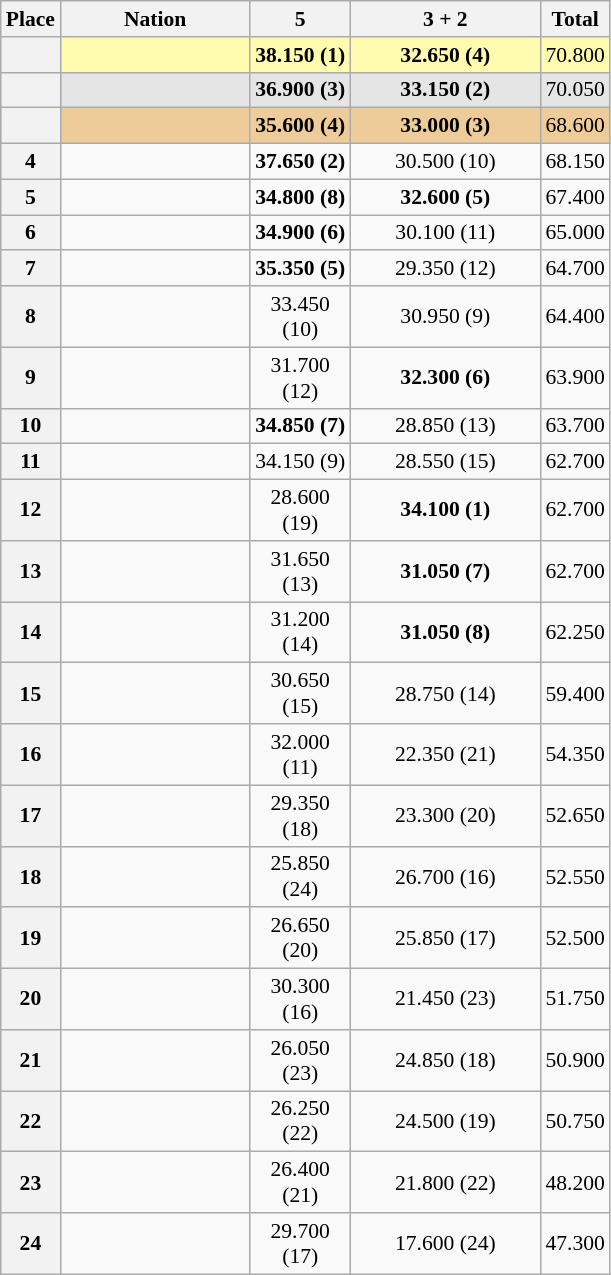<table class="wikitable sortable" style="text-align:center; font-size:90%">
<tr>
<th scope="col" style="width:20px;">Place</th>
<th ! scope="col" style="width:120px;">Nation</th>
<th ! scope="col" style="width:60px;">5 </th>
<th ! scope="col" style="width:120px;">3  + 2 </th>
<th scope=col>Total</th>
</tr>
<tr bgcolor=fffcaf>
<th scope=row></th>
<td align=left></td>
<td><strong>38.150 (1)</strong></td>
<td><strong>32.650 (4)</strong></td>
<td>70.800</td>
</tr>
<tr bgcolor=e5e5e5>
<th scope=row></th>
<td align=left></td>
<td><strong>36.900 (3)</strong></td>
<td><strong>33.150 (2)</strong></td>
<td>70.050</td>
</tr>
<tr bgcolor=eecc99>
<th scope=row></th>
<td align=left></td>
<td><strong>35.600 (4)</strong></td>
<td><strong>33.000 (3)</strong></td>
<td>68.600</td>
</tr>
<tr>
<th scope=row>4</th>
<td align=left></td>
<td><strong>37.650 (2)</strong></td>
<td>30.500 (10)</td>
<td>68.150</td>
</tr>
<tr>
<th scope=row>5</th>
<td align=left></td>
<td><strong>34.800 (8)</strong></td>
<td><strong>32.600 (5)</strong></td>
<td>67.400</td>
</tr>
<tr>
<th scope=row>6</th>
<td align=left></td>
<td><strong>34.900 (6)</strong></td>
<td>30.100 (11)</td>
<td>65.000</td>
</tr>
<tr>
<th scope=row>7</th>
<td align=left></td>
<td><strong>35.350 (5)</strong></td>
<td>29.350 (12)</td>
<td>64.700</td>
</tr>
<tr>
<th scope=row>8</th>
<td align=left></td>
<td>33.450 (10)</td>
<td>30.950 (9)</td>
<td>64.400</td>
</tr>
<tr>
<th scope=row>9</th>
<td align=left></td>
<td>31.700 (12)</td>
<td><strong>32.300 (6)</strong></td>
<td>63.900</td>
</tr>
<tr>
<th scope=row>10</th>
<td align=left></td>
<td><strong>34.850 (7)</strong></td>
<td>28.850 (13)</td>
<td>63.700</td>
</tr>
<tr>
<th scope=row>11</th>
<td align=left></td>
<td>34.150 (9)</td>
<td>28.550 (15)</td>
<td>62.700</td>
</tr>
<tr>
<th scope=row>12</th>
<td align=left></td>
<td>28.600 (19)</td>
<td><strong>34.100 (1)</strong></td>
<td>62.700</td>
</tr>
<tr>
<th scope=row>13</th>
<td align=left></td>
<td>31.650 (13)</td>
<td><strong>31.050 (7)</strong></td>
<td>62.700</td>
</tr>
<tr>
<th scope=row>14</th>
<td align=left></td>
<td>31.200 (14)</td>
<td><strong>31.050 (8)</strong></td>
<td>62.250</td>
</tr>
<tr>
<th scope=row>15</th>
<td align=left></td>
<td>30.650 (15)</td>
<td>28.750 (14)</td>
<td>59.400</td>
</tr>
<tr>
<th scope=row>16</th>
<td align=left></td>
<td>32.000 (11)</td>
<td>22.350 (21)</td>
<td>54.350</td>
</tr>
<tr>
<th scope=row>17</th>
<td align=left></td>
<td>29.350 (18)</td>
<td>23.300 (20)</td>
<td>52.650</td>
</tr>
<tr>
<th scope=row>18</th>
<td align=left></td>
<td>25.850 (24)</td>
<td>26.700 (16)</td>
<td>52.550</td>
</tr>
<tr>
<th scope=row>19</th>
<td align=left></td>
<td>26.650 (20)</td>
<td>25.850 (17)</td>
<td>52.500</td>
</tr>
<tr>
<th scope=row>20</th>
<td align=left></td>
<td>30.300 (16)</td>
<td>21.450 (23)</td>
<td>51.750</td>
</tr>
<tr>
<th scope=row>21</th>
<td align=left></td>
<td>26.050 (23)</td>
<td>24.850 (18)</td>
<td>50.900</td>
</tr>
<tr>
<th scope=row>22</th>
<td align=left></td>
<td>26.250 (22)</td>
<td>24.500 (19)</td>
<td>50.750</td>
</tr>
<tr>
<th scope=row>23</th>
<td align=left></td>
<td>26.400 (21)</td>
<td>21.800 (22)</td>
<td>48.200</td>
</tr>
<tr>
<th scope=row>24</th>
<td align=left></td>
<td>29.700 (17)</td>
<td>17.600 (24)</td>
<td>47.300</td>
</tr>
</table>
